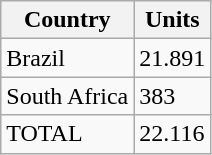<table class="wikitable">
<tr>
<th>Country</th>
<th>Units</th>
</tr>
<tr>
<td>Brazil</td>
<td>21.891</td>
</tr>
<tr>
<td>South Africa</td>
<td>383</td>
</tr>
<tr>
<td>TOTAL</td>
<td>22.116</td>
</tr>
</table>
